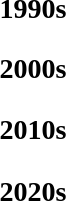<table>
<tr style="vertical-align:top">
<td><br><h3>1990s</h3>





<h3>2000s</h3>







<h3>2010s</h3>





<h3>2020s</h3>




</td>
</tr>
</table>
